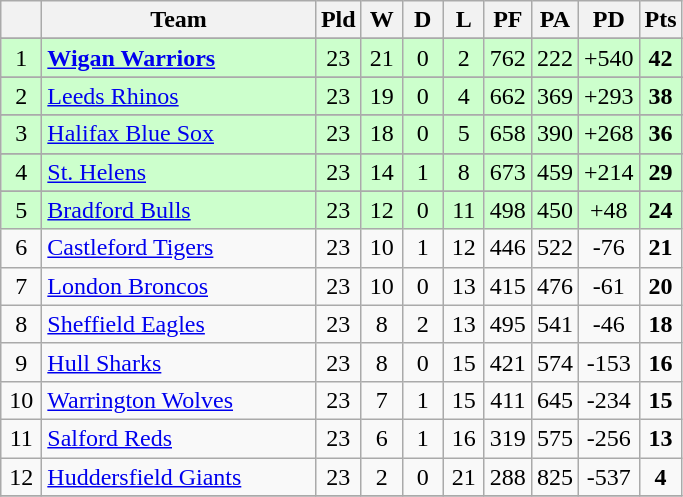<table class="wikitable" style="text-align:center;">
<tr>
<th width=20 abbr="Position"></th>
<th width=175>Team</th>
<th width=20 abbr="Played">Pld</th>
<th width=20 abbr="Won">W</th>
<th width=20 abbr="Drawn">D</th>
<th width=20 abbr="Lost">L</th>
<th width=20 abbr="Points for">PF</th>
<th width=20 abbr="Points against">PA</th>
<th width=20 abbr="Points difference">PD</th>
<th width=20 abbr="Points">Pts</th>
</tr>
<tr --->
</tr>
<tr style="background:#ccffcc;">
<td>1</td>
<td style="text-align:left;"> <strong><a href='#'>Wigan Warriors</a></strong></td>
<td>23</td>
<td>21</td>
<td>0</td>
<td>2</td>
<td>762</td>
<td>222</td>
<td>+540</td>
<td><strong>42</strong></td>
</tr>
<tr --->
</tr>
<tr style="background:#ccffcc;">
<td>2</td>
<td style="text-align:left"> <a href='#'>Leeds Rhinos</a></td>
<td>23</td>
<td>19</td>
<td>0</td>
<td>4</td>
<td>662</td>
<td>369</td>
<td>+293</td>
<td><strong>38</strong></td>
</tr>
<tr --->
</tr>
<tr style="background:#ccffcc;">
<td>3</td>
<td style="text-align:left"> <a href='#'>Halifax Blue Sox</a></td>
<td>23</td>
<td>18</td>
<td>0</td>
<td>5</td>
<td>658</td>
<td>390</td>
<td>+268</td>
<td><strong>36</strong></td>
</tr>
<tr --->
</tr>
<tr style="background:#ccffcc;">
<td>4</td>
<td style="text-align:left;"> <a href='#'>St. Helens</a></td>
<td>23</td>
<td>14</td>
<td>1</td>
<td>8</td>
<td>673</td>
<td>459</td>
<td>+214</td>
<td><strong>29</strong></td>
</tr>
<tr --->
</tr>
<tr style="background:#ccffcc;">
<td>5</td>
<td style="text-align:left;"> <a href='#'>Bradford Bulls</a></td>
<td>23</td>
<td>12</td>
<td>0</td>
<td>11</td>
<td>498</td>
<td>450</td>
<td>+48</td>
<td><strong>24</strong></td>
</tr>
<tr>
<td>6</td>
<td style="text-align:left;"> <a href='#'>Castleford Tigers</a></td>
<td>23</td>
<td>10</td>
<td>1</td>
<td>12</td>
<td>446</td>
<td>522</td>
<td>-76</td>
<td><strong>21</strong></td>
</tr>
<tr>
<td>7</td>
<td style="text-align:left;"> <a href='#'>London Broncos</a></td>
<td>23</td>
<td>10</td>
<td>0</td>
<td>13</td>
<td>415</td>
<td>476</td>
<td>-61</td>
<td><strong>20</strong></td>
</tr>
<tr>
<td>8</td>
<td style="text-align:left;"> <a href='#'>Sheffield Eagles</a></td>
<td>23</td>
<td>8</td>
<td>2</td>
<td>13</td>
<td>495</td>
<td>541</td>
<td>-46</td>
<td><strong>18</strong></td>
</tr>
<tr>
<td>9</td>
<td style="text-align:left;"> <a href='#'>Hull Sharks</a></td>
<td>23</td>
<td>8</td>
<td>0</td>
<td>15</td>
<td>421</td>
<td>574</td>
<td>-153</td>
<td><strong>16</strong></td>
</tr>
<tr>
<td>10</td>
<td style="text-align:left;"> <a href='#'>Warrington Wolves</a></td>
<td>23</td>
<td>7</td>
<td>1</td>
<td>15</td>
<td>411</td>
<td>645</td>
<td>-234</td>
<td><strong>15</strong></td>
</tr>
<tr>
<td>11</td>
<td style="text-align:left;"> <a href='#'>Salford Reds</a></td>
<td>23</td>
<td>6</td>
<td>1</td>
<td>16</td>
<td>319</td>
<td>575</td>
<td>-256</td>
<td><strong>13</strong></td>
</tr>
<tr>
<td>12</td>
<td style="text-align:left;"> <a href='#'>Huddersfield Giants</a></td>
<td>23</td>
<td>2</td>
<td>0</td>
<td>21</td>
<td>288</td>
<td>825</td>
<td>-537</td>
<td><strong>4</strong></td>
</tr>
<tr>
</tr>
</table>
